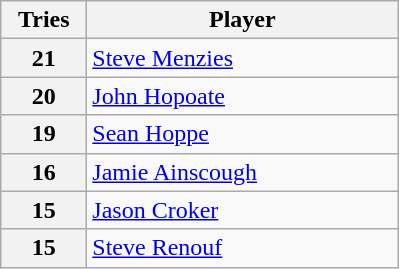<table class="wikitable" style="text-align:left;">
<tr>
<th width=50>Tries</th>
<th width=200>Player</th>
</tr>
<tr>
<th>21</th>
<td> <a href='#'>Steve Menzies</a></td>
</tr>
<tr>
<th>20</th>
<td> <a href='#'>John Hopoate</a></td>
</tr>
<tr>
<th>19</th>
<td> <a href='#'>Sean Hoppe</a></td>
</tr>
<tr>
<th>16</th>
<td> <a href='#'>Jamie Ainscough</a></td>
</tr>
<tr>
<th>15</th>
<td> <a href='#'>Jason Croker</a></td>
</tr>
<tr>
<th>15</th>
<td> <a href='#'>Steve Renouf</a></td>
</tr>
</table>
